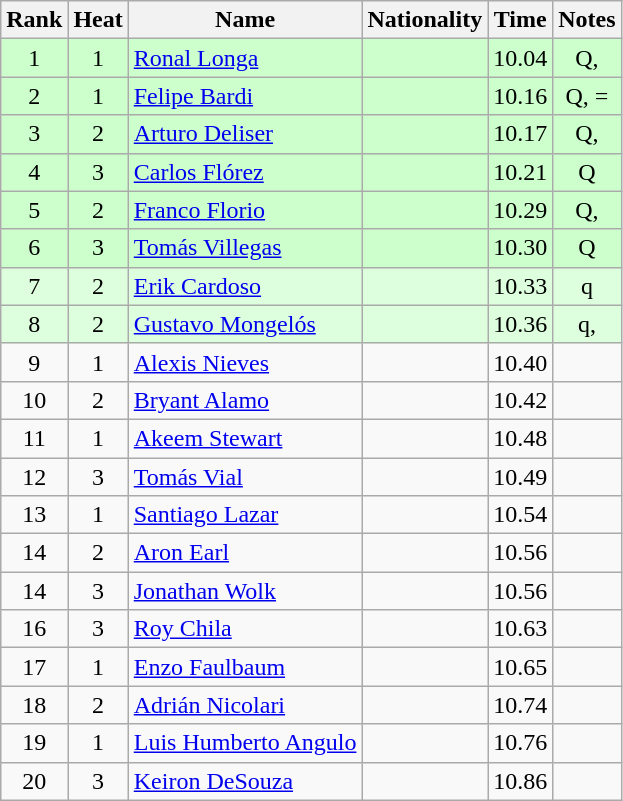<table class="wikitable sortable" style="text-align:center">
<tr>
<th>Rank</th>
<th>Heat</th>
<th>Name</th>
<th>Nationality</th>
<th>Time</th>
<th>Notes</th>
</tr>
<tr bgcolor=ccffcc>
<td>1</td>
<td>1</td>
<td align=left><a href='#'>Ronal Longa</a></td>
<td align=left></td>
<td>10.04</td>
<td>Q, </td>
</tr>
<tr bgcolor=ccffcc>
<td>2</td>
<td>1</td>
<td align=left><a href='#'>Felipe Bardi</a></td>
<td align=left></td>
<td>10.16</td>
<td>Q, =</td>
</tr>
<tr bgcolor=ccffcc>
<td>3</td>
<td>2</td>
<td align=left><a href='#'>Arturo Deliser</a></td>
<td align=left></td>
<td>10.17</td>
<td>Q, </td>
</tr>
<tr bgcolor=ccffcc>
<td>4</td>
<td>3</td>
<td align=left><a href='#'>Carlos Flórez</a></td>
<td align=left></td>
<td>10.21</td>
<td>Q</td>
</tr>
<tr bgcolor=ccffcc>
<td>5</td>
<td>2</td>
<td align=left><a href='#'>Franco Florio</a></td>
<td align=left></td>
<td>10.29</td>
<td>Q, </td>
</tr>
<tr bgcolor=ccffcc>
<td>6</td>
<td>3</td>
<td align=left><a href='#'>Tomás Villegas</a></td>
<td align=left></td>
<td>10.30</td>
<td>Q</td>
</tr>
<tr bgcolor=ddffdd>
<td>7</td>
<td>2</td>
<td align=left><a href='#'>Erik Cardoso</a></td>
<td align=left></td>
<td>10.33</td>
<td>q</td>
</tr>
<tr bgcolor=ddffdd>
<td>8</td>
<td>2</td>
<td align=left><a href='#'>Gustavo Mongelós</a></td>
<td align=left></td>
<td>10.36</td>
<td>q, </td>
</tr>
<tr>
<td>9</td>
<td>1</td>
<td align=left><a href='#'>Alexis Nieves</a></td>
<td align=left></td>
<td>10.40</td>
<td></td>
</tr>
<tr>
<td>10</td>
<td>2</td>
<td align=left><a href='#'>Bryant Alamo</a></td>
<td align=left></td>
<td>10.42</td>
<td></td>
</tr>
<tr>
<td>11</td>
<td>1</td>
<td align=left><a href='#'>Akeem Stewart</a></td>
<td align=left></td>
<td>10.48</td>
<td></td>
</tr>
<tr>
<td>12</td>
<td>3</td>
<td align=left><a href='#'>Tomás Vial</a></td>
<td align=left></td>
<td>10.49</td>
<td></td>
</tr>
<tr>
<td>13</td>
<td>1</td>
<td align=left><a href='#'>Santiago Lazar</a></td>
<td align=left></td>
<td>10.54</td>
<td></td>
</tr>
<tr>
<td>14</td>
<td>2</td>
<td align=left><a href='#'>Aron Earl</a></td>
<td align=left></td>
<td>10.56</td>
<td></td>
</tr>
<tr>
<td>14</td>
<td>3</td>
<td align=left><a href='#'>Jonathan Wolk</a></td>
<td align=left></td>
<td>10.56</td>
<td></td>
</tr>
<tr>
<td>16</td>
<td>3</td>
<td align=left><a href='#'>Roy Chila</a></td>
<td align=left></td>
<td>10.63</td>
<td></td>
</tr>
<tr>
<td>17</td>
<td>1</td>
<td align=left><a href='#'>Enzo Faulbaum</a></td>
<td align=left></td>
<td>10.65</td>
<td></td>
</tr>
<tr>
<td>18</td>
<td>2</td>
<td align=left><a href='#'>Adrián Nicolari</a></td>
<td align=left></td>
<td>10.74</td>
<td></td>
</tr>
<tr>
<td>19</td>
<td>1</td>
<td align=left><a href='#'>Luis Humberto Angulo</a></td>
<td align=left></td>
<td>10.76</td>
<td></td>
</tr>
<tr>
<td>20</td>
<td>3</td>
<td align=left><a href='#'>Keiron DeSouza</a></td>
<td align=left></td>
<td>10.86</td>
<td></td>
</tr>
</table>
